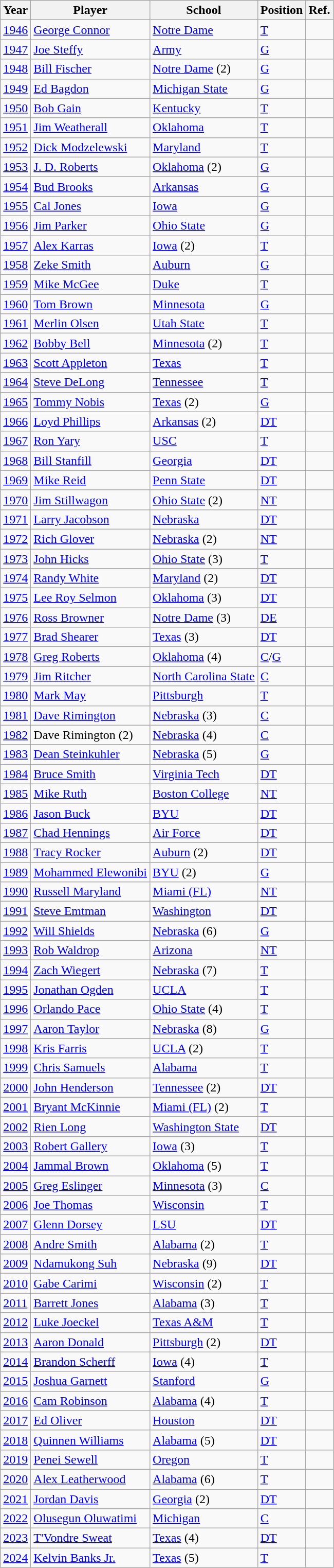<table class="wikitable sortable">
<tr>
<th>Year</th>
<th>Player</th>
<th>School</th>
<th>Position</th>
<th>Ref.</th>
</tr>
<tr>
<td><a href='#'>1946</a></td>
<td><a href='#'>George Connor</a></td>
<td><a href='#'>Notre Dame</a></td>
<td><a href='#'>T</a></td>
<td></td>
</tr>
<tr>
<td><a href='#'>1947</a></td>
<td><a href='#'>Joe Steffy</a></td>
<td><a href='#'>Army</a></td>
<td><a href='#'>G</a></td>
<td></td>
</tr>
<tr>
<td><a href='#'>1948</a></td>
<td><a href='#'>Bill Fischer</a></td>
<td><a href='#'>Notre Dame</a> (2)</td>
<td><a href='#'>G</a></td>
<td></td>
</tr>
<tr>
<td><a href='#'>1949</a></td>
<td><a href='#'>Ed Bagdon</a></td>
<td><a href='#'>Michigan State</a></td>
<td><a href='#'>G</a></td>
<td></td>
</tr>
<tr>
<td><a href='#'>1950</a></td>
<td><a href='#'>Bob Gain</a></td>
<td><a href='#'>Kentucky</a></td>
<td><a href='#'>T</a></td>
<td></td>
</tr>
<tr>
<td><a href='#'>1951</a></td>
<td><a href='#'>Jim Weatherall</a></td>
<td><a href='#'>Oklahoma</a></td>
<td><a href='#'>T</a></td>
<td></td>
</tr>
<tr>
<td><a href='#'>1952</a></td>
<td><a href='#'>Dick Modzelewski</a></td>
<td><a href='#'>Maryland</a></td>
<td><a href='#'>T</a></td>
<td></td>
</tr>
<tr>
<td><a href='#'>1953</a></td>
<td><a href='#'>J. D. Roberts</a></td>
<td><a href='#'>Oklahoma</a> (2)</td>
<td><a href='#'>G</a></td>
<td></td>
</tr>
<tr>
<td><a href='#'>1954</a></td>
<td><a href='#'>Bud Brooks</a></td>
<td><a href='#'>Arkansas</a></td>
<td><a href='#'>G</a></td>
<td></td>
</tr>
<tr>
<td><a href='#'>1955</a></td>
<td><a href='#'>Cal Jones</a></td>
<td><a href='#'>Iowa</a></td>
<td><a href='#'>G</a></td>
<td></td>
</tr>
<tr>
<td><a href='#'>1956</a></td>
<td><a href='#'>Jim Parker</a></td>
<td><a href='#'>Ohio State</a></td>
<td><a href='#'>G</a></td>
<td></td>
</tr>
<tr>
<td><a href='#'>1957</a></td>
<td><a href='#'>Alex Karras</a></td>
<td><a href='#'>Iowa</a> (2)</td>
<td><a href='#'>T</a></td>
<td></td>
</tr>
<tr>
<td><a href='#'>1958</a></td>
<td><a href='#'>Zeke Smith</a></td>
<td><a href='#'>Auburn</a></td>
<td><a href='#'>G</a></td>
<td></td>
</tr>
<tr>
<td><a href='#'>1959</a></td>
<td><a href='#'>Mike McGee</a></td>
<td><a href='#'>Duke</a></td>
<td><a href='#'>T</a></td>
<td></td>
</tr>
<tr>
<td><a href='#'>1960</a></td>
<td><a href='#'>Tom Brown</a></td>
<td><a href='#'>Minnesota</a></td>
<td><a href='#'>G</a></td>
<td></td>
</tr>
<tr>
<td><a href='#'>1961</a></td>
<td><a href='#'>Merlin Olsen</a></td>
<td><a href='#'>Utah State</a></td>
<td><a href='#'>T</a></td>
<td></td>
</tr>
<tr>
<td><a href='#'>1962</a></td>
<td><a href='#'>Bobby Bell</a></td>
<td><a href='#'>Minnesota</a> (2)</td>
<td><a href='#'>T</a></td>
<td></td>
</tr>
<tr>
<td><a href='#'>1963</a></td>
<td><a href='#'>Scott Appleton</a></td>
<td><a href='#'>Texas</a></td>
<td><a href='#'>T</a></td>
<td></td>
</tr>
<tr>
<td><a href='#'>1964</a></td>
<td><a href='#'>Steve DeLong</a></td>
<td><a href='#'>Tennessee</a></td>
<td><a href='#'>T</a></td>
<td></td>
</tr>
<tr>
<td><a href='#'>1965</a></td>
<td><a href='#'>Tommy Nobis</a></td>
<td><a href='#'>Texas</a> (2)</td>
<td><a href='#'>G</a></td>
<td></td>
</tr>
<tr>
<td><a href='#'>1966</a></td>
<td><a href='#'>Loyd Phillips</a></td>
<td><a href='#'>Arkansas</a> (2)</td>
<td><a href='#'>DT</a></td>
<td></td>
</tr>
<tr>
<td><a href='#'>1967</a></td>
<td><a href='#'>Ron Yary</a></td>
<td><a href='#'>USC</a></td>
<td><a href='#'>T</a></td>
<td></td>
</tr>
<tr>
<td><a href='#'>1968</a></td>
<td><a href='#'>Bill Stanfill</a></td>
<td><a href='#'>Georgia</a></td>
<td><a href='#'>DT</a></td>
<td></td>
</tr>
<tr>
<td><a href='#'>1969</a></td>
<td><a href='#'>Mike Reid</a></td>
<td><a href='#'>Penn State</a></td>
<td><a href='#'>DT</a></td>
<td></td>
</tr>
<tr>
<td><a href='#'>1970</a></td>
<td><a href='#'>Jim Stillwagon</a></td>
<td><a href='#'>Ohio State</a> (2)</td>
<td><a href='#'>NT</a></td>
<td></td>
</tr>
<tr>
<td><a href='#'>1971</a></td>
<td><a href='#'>Larry Jacobson</a></td>
<td><a href='#'>Nebraska</a></td>
<td><a href='#'>DT</a></td>
<td></td>
</tr>
<tr>
<td><a href='#'>1972</a></td>
<td><a href='#'>Rich Glover</a></td>
<td><a href='#'>Nebraska</a> (2)</td>
<td><a href='#'>NT</a></td>
<td></td>
</tr>
<tr>
<td><a href='#'>1973</a></td>
<td><a href='#'>John Hicks</a></td>
<td><a href='#'>Ohio State</a> (3)</td>
<td><a href='#'>T</a></td>
<td></td>
</tr>
<tr>
<td><a href='#'>1974</a></td>
<td><a href='#'>Randy White</a></td>
<td><a href='#'>Maryland</a> (2)</td>
<td><a href='#'>DT</a></td>
<td></td>
</tr>
<tr>
<td><a href='#'>1975</a></td>
<td><a href='#'>Lee Roy Selmon</a></td>
<td><a href='#'>Oklahoma</a> (3)</td>
<td><a href='#'>DT</a></td>
<td></td>
</tr>
<tr>
<td><a href='#'>1976</a></td>
<td><a href='#'>Ross Browner</a></td>
<td><a href='#'>Notre Dame</a> (3)</td>
<td><a href='#'>DE</a></td>
<td></td>
</tr>
<tr>
<td><a href='#'>1977</a></td>
<td><a href='#'>Brad Shearer</a></td>
<td><a href='#'>Texas</a> (3)</td>
<td><a href='#'>DT</a></td>
<td></td>
</tr>
<tr>
<td><a href='#'>1978</a></td>
<td><a href='#'>Greg Roberts</a></td>
<td><a href='#'>Oklahoma</a> (4)</td>
<td><a href='#'>C</a>/<a href='#'>G</a></td>
<td></td>
</tr>
<tr>
<td><a href='#'>1979</a></td>
<td><a href='#'>Jim Ritcher</a></td>
<td><a href='#'>North Carolina State</a></td>
<td><a href='#'>C</a></td>
<td></td>
</tr>
<tr>
<td><a href='#'>1980</a></td>
<td><a href='#'>Mark May</a></td>
<td><a href='#'>Pittsburgh</a></td>
<td><a href='#'>T</a></td>
<td></td>
</tr>
<tr>
<td><a href='#'>1981</a></td>
<td><a href='#'>Dave Rimington</a></td>
<td><a href='#'>Nebraska</a> (3)</td>
<td><a href='#'>C</a></td>
<td></td>
</tr>
<tr>
<td><a href='#'>1982</a></td>
<td>Dave Rimington (2)</td>
<td><a href='#'>Nebraska</a> (4)</td>
<td><a href='#'>C</a></td>
<td></td>
</tr>
<tr>
<td><a href='#'>1983</a></td>
<td><a href='#'>Dean Steinkuhler</a></td>
<td><a href='#'>Nebraska</a> (5)</td>
<td><a href='#'>G</a></td>
<td></td>
</tr>
<tr>
<td><a href='#'>1984</a></td>
<td><a href='#'>Bruce Smith</a></td>
<td><a href='#'>Virginia Tech</a></td>
<td><a href='#'>DT</a></td>
<td></td>
</tr>
<tr>
<td><a href='#'>1985</a></td>
<td><a href='#'>Mike Ruth</a></td>
<td><a href='#'>Boston College</a></td>
<td><a href='#'>NT</a></td>
<td></td>
</tr>
<tr>
<td><a href='#'>1986</a></td>
<td><a href='#'>Jason Buck</a></td>
<td><a href='#'>BYU</a></td>
<td><a href='#'>DT</a></td>
<td></td>
</tr>
<tr>
<td><a href='#'>1987</a></td>
<td><a href='#'>Chad Hennings</a></td>
<td><a href='#'>Air Force</a></td>
<td><a href='#'>DT</a></td>
<td></td>
</tr>
<tr>
<td><a href='#'>1988</a></td>
<td><a href='#'>Tracy Rocker</a></td>
<td><a href='#'>Auburn</a> (2)</td>
<td><a href='#'>DT</a></td>
<td></td>
</tr>
<tr>
<td><a href='#'>1989</a></td>
<td><a href='#'>Mohammed Elewonibi</a></td>
<td><a href='#'>BYU</a> (2)</td>
<td><a href='#'>G</a></td>
<td></td>
</tr>
<tr>
<td><a href='#'>1990</a></td>
<td><a href='#'>Russell Maryland</a></td>
<td><a href='#'>Miami (FL)</a></td>
<td><a href='#'>NT</a></td>
<td></td>
</tr>
<tr>
<td><a href='#'>1991</a></td>
<td><a href='#'>Steve Emtman</a></td>
<td><a href='#'>Washington</a></td>
<td><a href='#'>DT</a></td>
<td></td>
</tr>
<tr>
<td><a href='#'>1992</a></td>
<td><a href='#'>Will Shields</a></td>
<td><a href='#'>Nebraska</a> (6)</td>
<td><a href='#'>G</a></td>
<td></td>
</tr>
<tr>
<td><a href='#'>1993</a></td>
<td><a href='#'>Rob Waldrop</a></td>
<td><a href='#'>Arizona</a></td>
<td><a href='#'>NT</a></td>
<td></td>
</tr>
<tr>
<td><a href='#'>1994</a></td>
<td><a href='#'>Zach Wiegert</a></td>
<td><a href='#'>Nebraska</a> (7)</td>
<td><a href='#'>T</a></td>
<td></td>
</tr>
<tr>
<td><a href='#'>1995</a></td>
<td><a href='#'>Jonathan Ogden</a></td>
<td><a href='#'>UCLA</a></td>
<td><a href='#'>T</a></td>
<td></td>
</tr>
<tr>
<td><a href='#'>1996</a></td>
<td><a href='#'>Orlando Pace</a></td>
<td><a href='#'>Ohio State</a> (4)</td>
<td><a href='#'>T</a></td>
<td></td>
</tr>
<tr>
<td><a href='#'>1997</a></td>
<td><a href='#'>Aaron Taylor</a></td>
<td><a href='#'>Nebraska</a> (8)</td>
<td><a href='#'>G</a></td>
<td></td>
</tr>
<tr>
<td><a href='#'>1998</a></td>
<td><a href='#'>Kris Farris</a></td>
<td><a href='#'>UCLA</a> (2)</td>
<td><a href='#'>T</a></td>
<td></td>
</tr>
<tr>
<td><a href='#'>1999</a></td>
<td><a href='#'>Chris Samuels</a></td>
<td><a href='#'>Alabama</a></td>
<td><a href='#'>T</a></td>
<td></td>
</tr>
<tr>
<td><a href='#'>2000</a></td>
<td><a href='#'>John Henderson</a></td>
<td><a href='#'>Tennessee</a> (2)</td>
<td><a href='#'>DT</a></td>
<td></td>
</tr>
<tr>
<td><a href='#'>2001</a></td>
<td><a href='#'>Bryant McKinnie</a></td>
<td><a href='#'>Miami (FL)</a> (2)</td>
<td><a href='#'>T</a></td>
<td></td>
</tr>
<tr>
<td><a href='#'>2002</a></td>
<td><a href='#'>Rien Long</a></td>
<td><a href='#'>Washington State</a></td>
<td><a href='#'>DT</a></td>
<td></td>
</tr>
<tr>
<td><a href='#'>2003</a></td>
<td><a href='#'>Robert Gallery</a></td>
<td><a href='#'>Iowa</a> (3)</td>
<td><a href='#'>T</a></td>
<td></td>
</tr>
<tr>
<td><a href='#'>2004</a></td>
<td><a href='#'>Jammal Brown</a></td>
<td><a href='#'>Oklahoma</a> (5)</td>
<td><a href='#'>T</a></td>
<td></td>
</tr>
<tr>
<td><a href='#'>2005</a></td>
<td><a href='#'>Greg Eslinger</a></td>
<td><a href='#'>Minnesota</a> (3)</td>
<td><a href='#'>C</a></td>
<td></td>
</tr>
<tr>
<td><a href='#'>2006</a></td>
<td><a href='#'>Joe Thomas</a></td>
<td><a href='#'>Wisconsin</a></td>
<td><a href='#'>T</a></td>
<td></td>
</tr>
<tr>
<td><a href='#'>2007</a></td>
<td><a href='#'>Glenn Dorsey</a></td>
<td><a href='#'>LSU</a></td>
<td><a href='#'>DT</a></td>
<td></td>
</tr>
<tr>
<td><a href='#'>2008</a></td>
<td><a href='#'>Andre Smith</a></td>
<td><a href='#'>Alabama</a> (2)</td>
<td><a href='#'>T</a></td>
<td></td>
</tr>
<tr>
<td><a href='#'>2009</a></td>
<td><a href='#'>Ndamukong Suh</a></td>
<td><a href='#'>Nebraska</a> (9)</td>
<td><a href='#'>DT</a></td>
<td></td>
</tr>
<tr>
<td><a href='#'>2010</a></td>
<td><a href='#'>Gabe Carimi</a></td>
<td><a href='#'>Wisconsin</a> (2)</td>
<td><a href='#'>T</a></td>
<td></td>
</tr>
<tr>
<td><a href='#'>2011</a></td>
<td><a href='#'>Barrett Jones</a></td>
<td><a href='#'>Alabama</a> (3)</td>
<td><a href='#'>T</a></td>
<td></td>
</tr>
<tr>
<td><a href='#'>2012</a></td>
<td><a href='#'>Luke Joeckel</a></td>
<td><a href='#'>Texas A&M</a></td>
<td><a href='#'>T</a></td>
<td></td>
</tr>
<tr>
<td><a href='#'>2013</a></td>
<td><a href='#'>Aaron Donald</a></td>
<td><a href='#'>Pittsburgh</a> (2)</td>
<td><a href='#'>DT</a></td>
<td></td>
</tr>
<tr>
<td><a href='#'>2014</a></td>
<td><a href='#'>Brandon Scherff</a></td>
<td><a href='#'>Iowa</a> (4)</td>
<td><a href='#'>T</a></td>
<td></td>
</tr>
<tr>
<td><a href='#'>2015</a></td>
<td><a href='#'>Joshua Garnett</a></td>
<td><a href='#'>Stanford</a></td>
<td><a href='#'>G</a></td>
<td></td>
</tr>
<tr>
<td><a href='#'>2016</a></td>
<td><a href='#'>Cam Robinson</a></td>
<td><a href='#'>Alabama</a> (4)</td>
<td><a href='#'>T</a></td>
<td></td>
</tr>
<tr>
<td><a href='#'>2017</a></td>
<td><a href='#'>Ed Oliver</a></td>
<td><a href='#'>Houston</a></td>
<td><a href='#'>DT</a></td>
<td></td>
</tr>
<tr>
<td><a href='#'>2018</a></td>
<td><a href='#'>Quinnen Williams</a></td>
<td><a href='#'>Alabama</a> (5)</td>
<td><a href='#'>DT</a></td>
<td></td>
</tr>
<tr>
<td><a href='#'>2019</a></td>
<td><a href='#'>Penei Sewell</a></td>
<td><a href='#'>Oregon</a></td>
<td><a href='#'>T</a></td>
<td></td>
</tr>
<tr>
<td><a href='#'>2020</a></td>
<td><a href='#'>Alex Leatherwood</a></td>
<td><a href='#'>Alabama</a> (6)</td>
<td><a href='#'>T</a></td>
<td></td>
</tr>
<tr>
<td><a href='#'>2021</a></td>
<td><a href='#'>Jordan Davis</a></td>
<td><a href='#'>Georgia</a> (2)</td>
<td><a href='#'>DT</a></td>
<td></td>
</tr>
<tr>
<td><a href='#'>2022</a></td>
<td><a href='#'>Olusegun Oluwatimi</a></td>
<td><a href='#'>Michigan</a></td>
<td><a href='#'>C</a></td>
<td></td>
</tr>
<tr>
<td><a href='#'>2023</a></td>
<td><a href='#'>T'Vondre Sweat</a></td>
<td><a href='#'>Texas</a> (4)</td>
<td><a href='#'>DT</a></td>
<td></td>
</tr>
<tr>
<td><a href='#'>2024</a></td>
<td><a href='#'>Kelvin Banks Jr.</a></td>
<td><a href='#'>Texas</a> (5)</td>
<td><a href='#'>T</a></td>
<td></td>
</tr>
</table>
